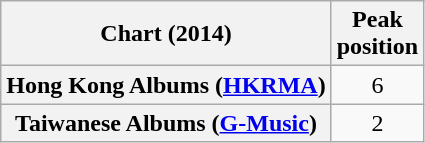<table class="wikitable plainrowheaders sortable" style="text-align:center;">
<tr>
<th scope="col">Chart (2014)</th>
<th scope="col">Peak<br>position</th>
</tr>
<tr>
<th scope="row">Hong Kong Albums (<a href='#'>HKRMA</a>)</th>
<td style="text-align:center;">6</td>
</tr>
<tr>
<th scope="row">Taiwanese Albums (<a href='#'>G-Music</a>)</th>
<td>2</td>
</tr>
</table>
